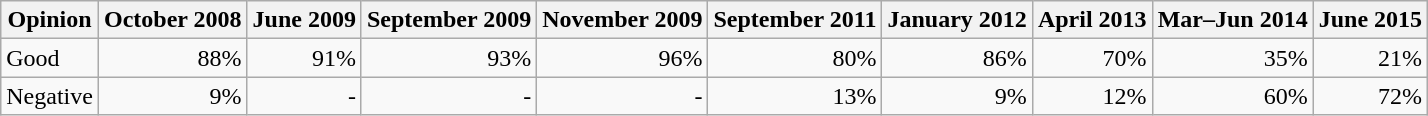<table class="wikitable">
<tr>
<th>Opinion</th>
<th>October 2008</th>
<th>June 2009</th>
<th>September 2009</th>
<th>November 2009</th>
<th>September 2011</th>
<th>January 2012</th>
<th>April 2013</th>
<th>Mar–Jun 2014</th>
<th>June 2015</th>
</tr>
<tr>
<td>Good</td>
<td style="text-align:right;">88%</td>
<td style="text-align:right;">91%</td>
<td style="text-align:right;">93%</td>
<td style="text-align:right;">96%</td>
<td style="text-align:right;">80%</td>
<td style="text-align:right;">86%</td>
<td style="text-align:right;">70%</td>
<td style="text-align:right;">35%</td>
<td style="text-align:right;">21%</td>
</tr>
<tr>
<td>Negative</td>
<td style="text-align:right;">9%</td>
<td style="text-align:right;">-</td>
<td style="text-align:right;">-</td>
<td style="text-align:right;">-</td>
<td style="text-align:right;">13%</td>
<td style="text-align:right;">9%</td>
<td style="text-align:right;">12%</td>
<td style="text-align:right;">60%</td>
<td style="text-align:right;">72%</td>
</tr>
</table>
